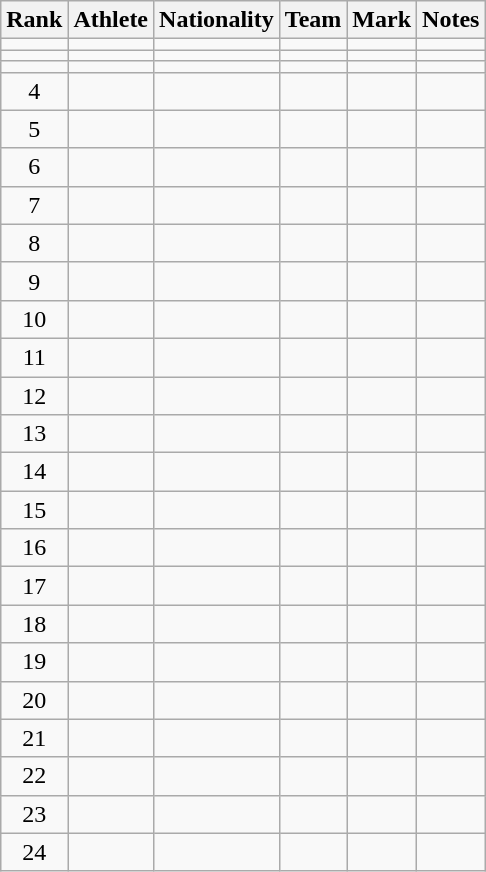<table class="wikitable sortable plainrowheaders" style="text-align:center">
<tr>
<th scope="col">Rank</th>
<th scope="col">Athlete</th>
<th scope="col">Nationality</th>
<th scope="col">Team</th>
<th scope="col">Mark</th>
<th scope="col">Notes</th>
</tr>
<tr>
<td></td>
<td align=left></td>
<td align=left></td>
<td></td>
<td></td>
<td></td>
</tr>
<tr>
<td></td>
<td align=left></td>
<td align=left></td>
<td></td>
<td></td>
<td></td>
</tr>
<tr>
<td></td>
<td align=left></td>
<td align=left></td>
<td></td>
<td></td>
<td></td>
</tr>
<tr>
<td>4</td>
<td align=left></td>
<td align=left></td>
<td></td>
<td></td>
<td></td>
</tr>
<tr>
<td>5</td>
<td align=left></td>
<td align=left></td>
<td></td>
<td></td>
<td></td>
</tr>
<tr>
<td>6</td>
<td align=left></td>
<td align=left></td>
<td></td>
<td></td>
<td></td>
</tr>
<tr>
<td>7</td>
<td align=left></td>
<td align=left></td>
<td></td>
<td></td>
<td></td>
</tr>
<tr>
<td>8</td>
<td align=left></td>
<td align=left></td>
<td></td>
<td></td>
<td></td>
</tr>
<tr>
<td>9</td>
<td align=left></td>
<td align=left></td>
<td></td>
<td></td>
<td></td>
</tr>
<tr>
<td>10</td>
<td align=left></td>
<td align=left></td>
<td></td>
<td></td>
<td></td>
</tr>
<tr>
<td>11</td>
<td align=left></td>
<td align=left></td>
<td></td>
<td></td>
<td></td>
</tr>
<tr>
<td>12</td>
<td align=left></td>
<td align=left></td>
<td></td>
<td></td>
<td></td>
</tr>
<tr>
<td>13</td>
<td align=left></td>
<td align=left></td>
<td></td>
<td></td>
<td></td>
</tr>
<tr>
<td>14</td>
<td align=left></td>
<td align=left></td>
<td></td>
<td></td>
<td></td>
</tr>
<tr>
<td>15</td>
<td align=left></td>
<td align=left></td>
<td></td>
<td></td>
<td></td>
</tr>
<tr>
<td>16</td>
<td align=left></td>
<td align=left></td>
<td></td>
<td></td>
<td></td>
</tr>
<tr>
<td>17</td>
<td align=left></td>
<td align=left></td>
<td></td>
<td></td>
<td></td>
</tr>
<tr>
<td>18</td>
<td align=left></td>
<td align=left></td>
<td></td>
<td></td>
<td></td>
</tr>
<tr>
<td>19</td>
<td align=left></td>
<td align=left></td>
<td></td>
<td></td>
<td></td>
</tr>
<tr>
<td>20</td>
<td align=left></td>
<td align=left></td>
<td></td>
<td></td>
<td></td>
</tr>
<tr>
<td>21</td>
<td align=left></td>
<td align=left></td>
<td></td>
<td></td>
<td></td>
</tr>
<tr>
<td>22</td>
<td align=left></td>
<td align=left></td>
<td></td>
<td></td>
<td></td>
</tr>
<tr>
<td>23</td>
<td align=left></td>
<td align=left></td>
<td></td>
<td></td>
<td></td>
</tr>
<tr>
<td>24</td>
<td align=left></td>
<td align=left></td>
<td></td>
<td></td>
<td></td>
</tr>
</table>
